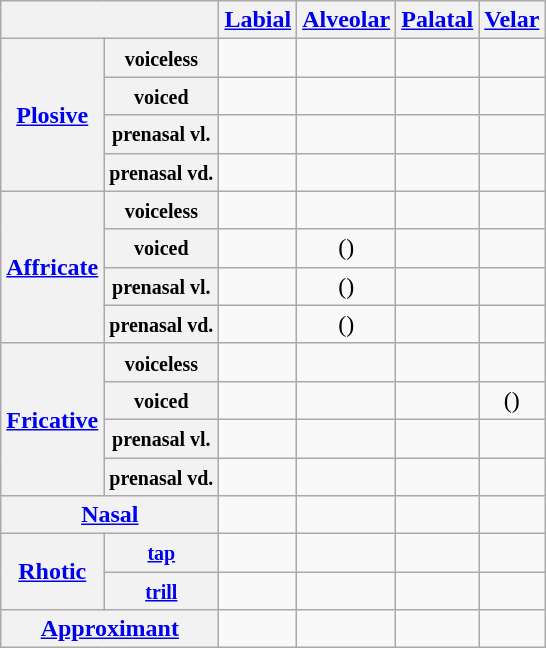<table class="wikitable" style="text-align:center;">
<tr>
<th colspan="2"></th>
<th><a href='#'>Labial</a></th>
<th><a href='#'>Alveolar</a></th>
<th><a href='#'>Palatal</a></th>
<th><a href='#'>Velar</a></th>
</tr>
<tr>
<th rowspan="4"><a href='#'>Plosive</a></th>
<th><small>voiceless</small></th>
<td></td>
<td></td>
<td></td>
<td></td>
</tr>
<tr>
<th><small>voiced</small></th>
<td></td>
<td></td>
<td></td>
<td></td>
</tr>
<tr>
<th><small>prenasal vl.</small></th>
<td></td>
<td></td>
<td></td>
<td></td>
</tr>
<tr>
<th><small>prenasal vd.</small></th>
<td></td>
<td></td>
<td></td>
<td></td>
</tr>
<tr>
<th rowspan="4"><a href='#'>Affricate</a></th>
<th><small>voiceless</small></th>
<td></td>
<td></td>
<td></td>
<td></td>
</tr>
<tr>
<th><small>voiced</small></th>
<td></td>
<td>()</td>
<td></td>
<td></td>
</tr>
<tr>
<th><small>prenasal vl.</small></th>
<td></td>
<td>()</td>
<td></td>
<td></td>
</tr>
<tr>
<th><small>prenasal vd.</small></th>
<td></td>
<td>()</td>
<td></td>
<td></td>
</tr>
<tr>
<th rowspan="4"><a href='#'>Fricative</a></th>
<th><small>voiceless</small></th>
<td></td>
<td></td>
<td></td>
<td></td>
</tr>
<tr>
<th><small>voiced</small></th>
<td></td>
<td></td>
<td></td>
<td>()</td>
</tr>
<tr>
<th><small>prenasal vl.</small></th>
<td></td>
<td></td>
<td></td>
<td></td>
</tr>
<tr>
<th><small>prenasal vd.</small></th>
<td></td>
<td></td>
<td></td>
<td></td>
</tr>
<tr>
<th colspan="2"><a href='#'>Nasal</a></th>
<td></td>
<td></td>
<td></td>
<td></td>
</tr>
<tr>
<th rowspan="2"><a href='#'>Rhotic</a></th>
<th><a href='#'><small>tap</small></a></th>
<td></td>
<td></td>
<td></td>
<td></td>
</tr>
<tr>
<th><a href='#'><small>trill</small></a></th>
<td></td>
<td></td>
<td></td>
<td></td>
</tr>
<tr>
<th colspan="2"><a href='#'>Approximant</a></th>
<td></td>
<td></td>
<td></td>
<td></td>
</tr>
</table>
